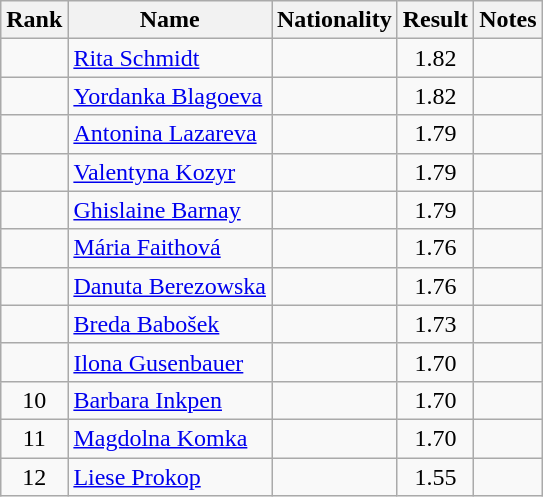<table class="wikitable sortable" style="text-align:center">
<tr>
<th>Rank</th>
<th>Name</th>
<th>Nationality</th>
<th>Result</th>
<th>Notes</th>
</tr>
<tr>
<td></td>
<td align="left"><a href='#'>Rita Schmidt</a></td>
<td align=left></td>
<td>1.82</td>
<td></td>
</tr>
<tr>
<td></td>
<td align="left"><a href='#'>Yordanka Blagoeva</a></td>
<td align=left></td>
<td>1.82</td>
<td></td>
</tr>
<tr>
<td></td>
<td align="left"><a href='#'>Antonina Lazareva</a></td>
<td align=left></td>
<td>1.79</td>
<td></td>
</tr>
<tr>
<td></td>
<td align="left"><a href='#'>Valentyna Kozyr</a></td>
<td align=left></td>
<td>1.79</td>
<td></td>
</tr>
<tr>
<td></td>
<td align="left"><a href='#'>Ghislaine Barnay</a></td>
<td align=left></td>
<td>1.79</td>
<td></td>
</tr>
<tr>
<td></td>
<td align="left"><a href='#'>Mária Faithová</a></td>
<td align=left></td>
<td>1.76</td>
<td></td>
</tr>
<tr>
<td></td>
<td align="left"><a href='#'>Danuta Berezowska</a></td>
<td align=left></td>
<td>1.76</td>
<td></td>
</tr>
<tr>
<td></td>
<td align="left"><a href='#'>Breda Babošek</a></td>
<td align=left></td>
<td>1.73</td>
<td></td>
</tr>
<tr>
<td></td>
<td align="left"><a href='#'>Ilona Gusenbauer</a></td>
<td align=left></td>
<td>1.70</td>
<td></td>
</tr>
<tr>
<td>10</td>
<td align="left"><a href='#'>Barbara Inkpen</a></td>
<td align=left></td>
<td>1.70</td>
<td></td>
</tr>
<tr>
<td>11</td>
<td align="left"><a href='#'>Magdolna Komka</a></td>
<td align=left></td>
<td>1.70</td>
<td></td>
</tr>
<tr>
<td>12</td>
<td align="left"><a href='#'>Liese Prokop</a></td>
<td align=left></td>
<td>1.55</td>
<td></td>
</tr>
</table>
